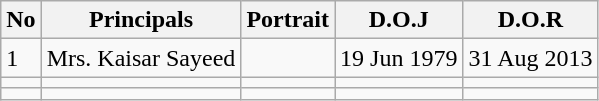<table class="wikitable">
<tr>
<th>No</th>
<th>Principals</th>
<th>Portrait</th>
<th>D.O.J</th>
<th>D.O.R</th>
</tr>
<tr>
<td>1</td>
<td>Mrs. Kaisar Sayeed</td>
<td></td>
<td>19 Jun 1979</td>
<td>31 Aug 2013</td>
</tr>
<tr>
<td></td>
<td></td>
<td></td>
<td></td>
<td></td>
</tr>
<tr>
<td></td>
<td></td>
<td></td>
<td></td>
<td></td>
</tr>
</table>
